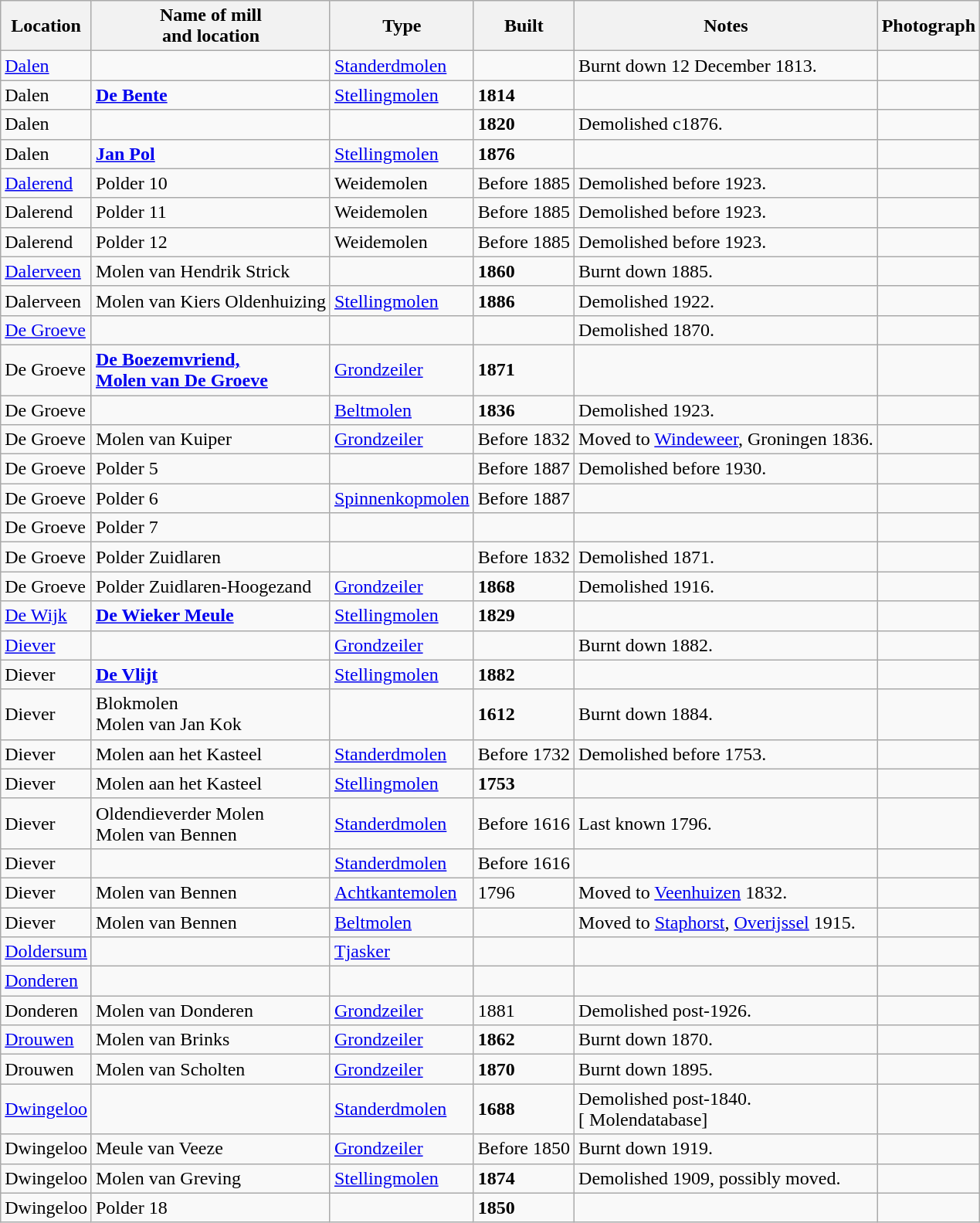<table class="wikitable">
<tr>
<th>Location</th>
<th>Name of mill<br>and location</th>
<th>Type</th>
<th>Built</th>
<th>Notes</th>
<th>Photograph</th>
</tr>
<tr>
<td><a href='#'>Dalen</a></td>
<td></td>
<td><a href='#'>Standerdmolen</a></td>
<td></td>
<td>Burnt down 12 December 1813.</td>
<td></td>
</tr>
<tr>
<td>Dalen</td>
<td><strong><a href='#'>De Bente</a></strong><br></td>
<td><a href='#'>Stellingmolen</a></td>
<td><strong>1814</strong></td>
<td></td>
<td></td>
</tr>
<tr>
<td>Dalen</td>
<td></td>
<td></td>
<td><strong>1820</strong></td>
<td>Demolished c1876.</td>
<td></td>
</tr>
<tr>
<td>Dalen</td>
<td><strong><a href='#'>Jan Pol</a></strong><br></td>
<td><a href='#'>Stellingmolen</a></td>
<td><strong>1876</strong></td>
<td></td>
<td></td>
</tr>
<tr>
<td><a href='#'>Dalerend</a></td>
<td>Polder 10<br></td>
<td>Weidemolen</td>
<td>Before 1885</td>
<td>Demolished before 1923.</td>
<td></td>
</tr>
<tr>
<td>Dalerend</td>
<td>Polder 11<br></td>
<td>Weidemolen</td>
<td>Before 1885</td>
<td>Demolished before 1923.</td>
<td></td>
</tr>
<tr>
<td>Dalerend</td>
<td>Polder 12<br></td>
<td>Weidemolen</td>
<td>Before 1885</td>
<td>Demolished before 1923.</td>
<td></td>
</tr>
<tr>
<td><a href='#'>Dalerveen</a></td>
<td>Molen van Hendrik Strick<br></td>
<td></td>
<td><strong>1860</strong></td>
<td>Burnt down 1885.</td>
<td></td>
</tr>
<tr>
<td>Dalerveen</td>
<td>Molen van Kiers Oldenhuizing<br></td>
<td><a href='#'>Stellingmolen</a></td>
<td><strong>1886</strong></td>
<td>Demolished 1922.</td>
<td></td>
</tr>
<tr>
<td><a href='#'>De Groeve</a></td>
<td></td>
<td></td>
<td></td>
<td>Demolished 1870.</td>
<td></td>
</tr>
<tr>
<td>De Groeve</td>
<td><strong><a href='#'>De Boezemvriend,<br>Molen van De Groeve</a></strong><br></td>
<td><a href='#'>Grondzeiler</a></td>
<td><strong>1871</strong></td>
<td></td>
<td></td>
</tr>
<tr>
<td>De Groeve</td>
<td></td>
<td><a href='#'>Beltmolen</a></td>
<td><strong>1836</strong></td>
<td>Demolished 1923.</td>
<td></td>
</tr>
<tr>
<td>De Groeve</td>
<td>Molen van Kuiper<br></td>
<td><a href='#'>Grondzeiler</a></td>
<td>Before 1832</td>
<td>Moved to <a href='#'>Windeweer</a>, Groningen 1836.</td>
<td></td>
</tr>
<tr>
<td>De Groeve</td>
<td>Polder 5<br></td>
<td></td>
<td>Before 1887</td>
<td>Demolished before 1930.</td>
<td></td>
</tr>
<tr>
<td>De Groeve</td>
<td>Polder 6<br></td>
<td><a href='#'>Spinnenkopmolen</a></td>
<td>Before 1887</td>
<td></td>
<td></td>
</tr>
<tr>
<td>De Groeve</td>
<td>Polder 7<br></td>
<td></td>
<td></td>
<td></td>
<td></td>
</tr>
<tr>
<td>De Groeve</td>
<td>Polder Zuidlaren<br></td>
<td></td>
<td>Before 1832</td>
<td>Demolished 1871.</td>
<td></td>
</tr>
<tr>
<td>De Groeve</td>
<td>Polder Zuidlaren-Hoogezand<br></td>
<td><a href='#'>Grondzeiler</a></td>
<td><strong>1868</strong></td>
<td>Demolished 1916.</td>
<td></td>
</tr>
<tr>
<td><a href='#'>De Wijk</a></td>
<td><strong><a href='#'>De Wieker Meule</a></strong><br></td>
<td><a href='#'>Stellingmolen</a></td>
<td><strong>1829</strong></td>
<td></td>
<td></td>
</tr>
<tr>
<td><a href='#'>Diever</a></td>
<td></td>
<td><a href='#'>Grondzeiler</a></td>
<td></td>
<td>Burnt down 1882.</td>
<td></td>
</tr>
<tr>
<td>Diever</td>
<td><strong><a href='#'>De Vlijt</a></strong><br></td>
<td><a href='#'>Stellingmolen</a></td>
<td><strong>1882</strong></td>
<td> </td>
<td></td>
</tr>
<tr>
<td>Diever</td>
<td>Blokmolen<br>Molen van Jan Kok<br></td>
<td></td>
<td><strong>1612</strong></td>
<td>Burnt down 1884.</td>
<td></td>
</tr>
<tr>
<td>Diever</td>
<td>Molen aan het Kasteel<br></td>
<td><a href='#'>Standerdmolen</a></td>
<td>Before 1732</td>
<td>Demolished before 1753.</td>
<td></td>
</tr>
<tr>
<td>Diever</td>
<td>Molen aan het Kasteel<br></td>
<td><a href='#'>Stellingmolen</a></td>
<td><strong>1753</strong></td>
<td></td>
<td></td>
</tr>
<tr>
<td>Diever</td>
<td>Oldendieverder Molen<br>Molen van Bennen<br></td>
<td><a href='#'>Standerdmolen</a></td>
<td>Before 1616</td>
<td>Last known 1796.</td>
<td></td>
</tr>
<tr>
<td>Diever</td>
<td></td>
<td><a href='#'>Standerdmolen</a></td>
<td>Before 1616</td>
<td></td>
<td></td>
</tr>
<tr>
<td>Diever</td>
<td>Molen van Bennen<br></td>
<td><a href='#'>Achtkantemolen</a></td>
<td> 1796</td>
<td>Moved to <a href='#'>Veenhuizen</a> 1832.</td>
<td></td>
</tr>
<tr>
<td>Diever</td>
<td>Molen van Bennen<br></td>
<td><a href='#'>Beltmolen</a></td>
<td></td>
<td>Moved to <a href='#'>Staphorst</a>, <a href='#'>Overijssel</a> 1915.</td>
<td></td>
</tr>
<tr>
<td><a href='#'>Doldersum</a></td>
<td></td>
<td><a href='#'>Tjasker</a></td>
<td></td>
<td></td>
<td></td>
</tr>
<tr>
<td><a href='#'>Donderen</a></td>
<td></td>
<td></td>
<td></td>
<td></td>
<td></td>
</tr>
<tr>
<td>Donderen</td>
<td>Molen van Donderen<br></td>
<td><a href='#'>Grondzeiler</a></td>
<td>1881</td>
<td>Demolished post-1926.</td>
<td></td>
</tr>
<tr>
<td><a href='#'>Drouwen</a></td>
<td>Molen van Brinks<br></td>
<td><a href='#'>Grondzeiler</a></td>
<td><strong>1862</strong></td>
<td>Burnt down 1870.</td>
<td></td>
</tr>
<tr>
<td>Drouwen</td>
<td>Molen van Scholten<br></td>
<td><a href='#'>Grondzeiler</a></td>
<td><strong>1870</strong></td>
<td>Burnt down 1895.</td>
<td></td>
</tr>
<tr>
<td><a href='#'>Dwingeloo</a></td>
<td></td>
<td><a href='#'>Standerdmolen</a></td>
<td><strong>1688</strong></td>
<td>Demolished post-1840.<br>[ Molendatabase] </td>
<td></td>
</tr>
<tr>
<td>Dwingeloo</td>
<td>Meule van Veeze<br></td>
<td><a href='#'>Grondzeiler</a></td>
<td>Before 1850</td>
<td>Burnt down 1919.</td>
<td></td>
</tr>
<tr>
<td>Dwingeloo</td>
<td>Molen van Greving<br></td>
<td><a href='#'>Stellingmolen</a></td>
<td><strong>1874</strong></td>
<td>Demolished 1909, possibly moved.</td>
<td></td>
</tr>
<tr>
<td>Dwingeloo</td>
<td>Polder 18<br></td>
<td></td>
<td><strong>1850</strong></td>
<td></td>
<td></td>
</tr>
</table>
